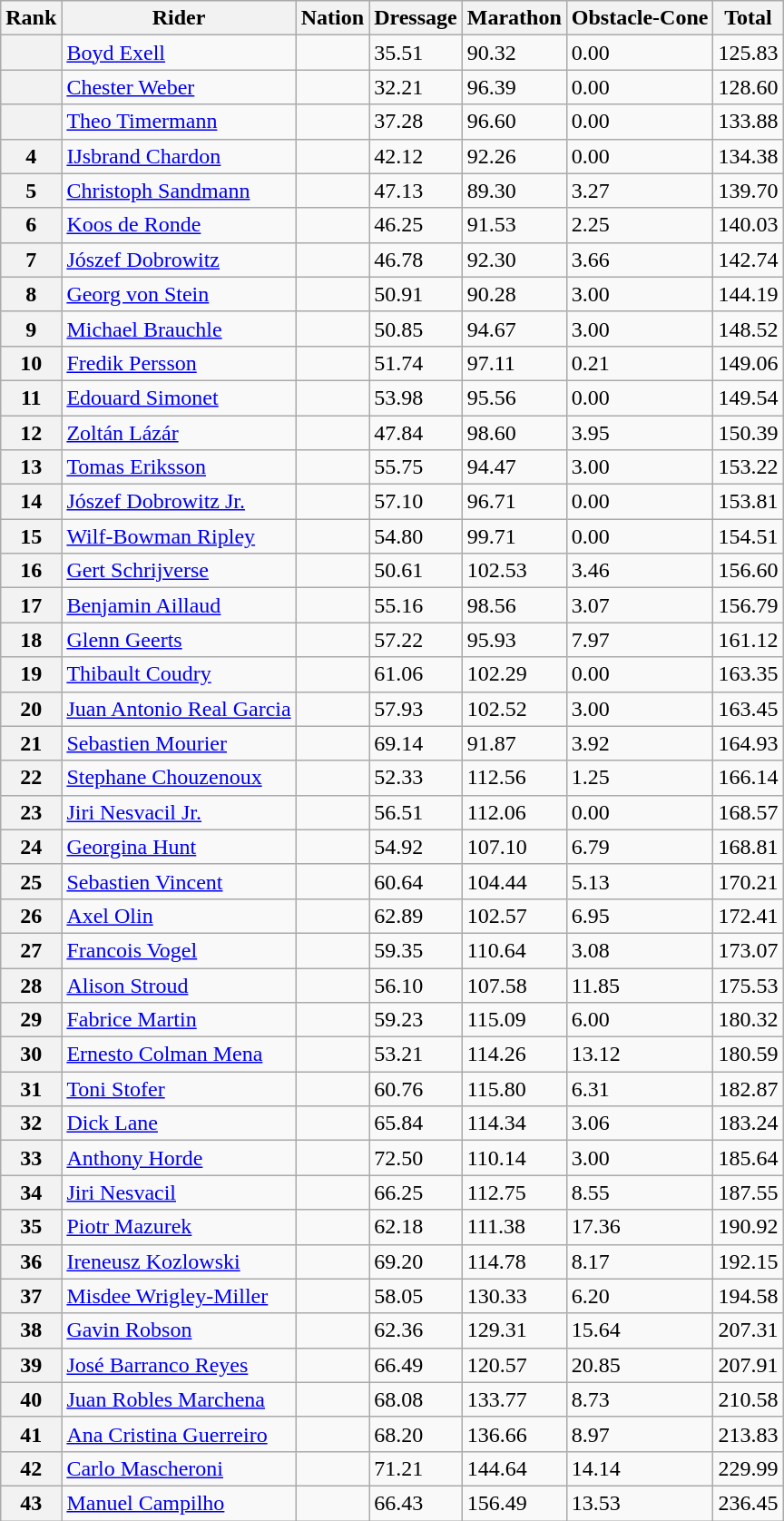<table class="wikitable sortable">
<tr>
<th>Rank</th>
<th>Rider</th>
<th>Nation</th>
<th>Dressage</th>
<th>Marathon</th>
<th>Obstacle-Cone</th>
<th>Total</th>
</tr>
<tr>
<th></th>
<td><a href='#'>Boyd Exell</a></td>
<td></td>
<td>35.51</td>
<td>90.32</td>
<td>0.00</td>
<td>125.83</td>
</tr>
<tr>
<th></th>
<td><a href='#'>Chester Weber</a></td>
<td></td>
<td>32.21</td>
<td>96.39</td>
<td>0.00</td>
<td>128.60</td>
</tr>
<tr>
<th></th>
<td><a href='#'>Theo Timermann</a></td>
<td></td>
<td>37.28</td>
<td>96.60</td>
<td>0.00</td>
<td>133.88</td>
</tr>
<tr>
<th>4</th>
<td><a href='#'>IJsbrand Chardon</a></td>
<td></td>
<td>42.12</td>
<td>92.26</td>
<td>0.00</td>
<td>134.38</td>
</tr>
<tr>
<th>5</th>
<td><a href='#'>Christoph Sandmann</a></td>
<td></td>
<td>47.13</td>
<td>89.30</td>
<td>3.27</td>
<td>139.70</td>
</tr>
<tr>
<th>6</th>
<td><a href='#'>Koos de Ronde</a></td>
<td></td>
<td>46.25</td>
<td>91.53</td>
<td>2.25</td>
<td>140.03</td>
</tr>
<tr>
<th>7</th>
<td><a href='#'>Jószef Dobrowitz</a></td>
<td></td>
<td>46.78</td>
<td>92.30</td>
<td>3.66</td>
<td>142.74</td>
</tr>
<tr>
<th>8</th>
<td><a href='#'>Georg von Stein</a></td>
<td></td>
<td>50.91</td>
<td>90.28</td>
<td>3.00</td>
<td>144.19</td>
</tr>
<tr>
<th>9</th>
<td><a href='#'>Michael Brauchle</a></td>
<td></td>
<td>50.85</td>
<td>94.67</td>
<td>3.00</td>
<td>148.52</td>
</tr>
<tr>
<th>10</th>
<td><a href='#'>Fredik Persson</a></td>
<td></td>
<td>51.74</td>
<td>97.11</td>
<td>0.21</td>
<td>149.06</td>
</tr>
<tr>
<th>11</th>
<td><a href='#'>Edouard Simonet</a></td>
<td></td>
<td>53.98</td>
<td>95.56</td>
<td>0.00</td>
<td>149.54</td>
</tr>
<tr>
<th>12</th>
<td><a href='#'>Zoltán Lázár</a></td>
<td></td>
<td>47.84</td>
<td>98.60</td>
<td>3.95</td>
<td>150.39</td>
</tr>
<tr>
<th>13</th>
<td><a href='#'>Tomas Eriksson</a></td>
<td></td>
<td>55.75</td>
<td>94.47</td>
<td>3.00</td>
<td>153.22</td>
</tr>
<tr>
<th>14</th>
<td><a href='#'>Jószef Dobrowitz Jr.</a></td>
<td></td>
<td>57.10</td>
<td>96.71</td>
<td>0.00</td>
<td>153.81</td>
</tr>
<tr>
<th>15</th>
<td><a href='#'>Wilf-Bowman Ripley</a></td>
<td></td>
<td>54.80</td>
<td>99.71</td>
<td>0.00</td>
<td>154.51</td>
</tr>
<tr>
<th>16</th>
<td><a href='#'>Gert Schrijverse</a></td>
<td></td>
<td>50.61</td>
<td>102.53</td>
<td>3.46</td>
<td>156.60</td>
</tr>
<tr>
<th>17</th>
<td><a href='#'>Benjamin Aillaud</a></td>
<td></td>
<td>55.16</td>
<td>98.56</td>
<td>3.07</td>
<td>156.79</td>
</tr>
<tr>
<th>18</th>
<td><a href='#'>Glenn Geerts</a></td>
<td></td>
<td>57.22</td>
<td>95.93</td>
<td>7.97</td>
<td>161.12</td>
</tr>
<tr>
<th>19</th>
<td><a href='#'>Thibault Coudry</a></td>
<td></td>
<td>61.06</td>
<td>102.29</td>
<td>0.00</td>
<td>163.35</td>
</tr>
<tr>
<th>20</th>
<td><a href='#'>Juan Antonio Real Garcia</a></td>
<td></td>
<td>57.93</td>
<td>102.52</td>
<td>3.00</td>
<td>163.45</td>
</tr>
<tr>
<th>21</th>
<td><a href='#'>Sebastien Mourier</a></td>
<td></td>
<td>69.14</td>
<td>91.87</td>
<td>3.92</td>
<td>164.93</td>
</tr>
<tr>
<th>22</th>
<td><a href='#'>Stephane Chouzenoux</a></td>
<td></td>
<td>52.33</td>
<td>112.56</td>
<td>1.25</td>
<td>166.14</td>
</tr>
<tr>
<th>23</th>
<td><a href='#'>Jiri Nesvacil Jr.</a></td>
<td></td>
<td>56.51</td>
<td>112.06</td>
<td>0.00</td>
<td>168.57</td>
</tr>
<tr>
<th>24</th>
<td><a href='#'>Georgina Hunt</a></td>
<td></td>
<td>54.92</td>
<td>107.10</td>
<td>6.79</td>
<td>168.81</td>
</tr>
<tr>
<th>25</th>
<td><a href='#'>Sebastien Vincent</a></td>
<td></td>
<td>60.64</td>
<td>104.44</td>
<td>5.13</td>
<td>170.21</td>
</tr>
<tr>
<th>26</th>
<td><a href='#'>Axel Olin</a></td>
<td></td>
<td>62.89</td>
<td>102.57</td>
<td>6.95</td>
<td>172.41</td>
</tr>
<tr>
<th>27</th>
<td><a href='#'>Francois Vogel</a></td>
<td></td>
<td>59.35</td>
<td>110.64</td>
<td>3.08</td>
<td>173.07</td>
</tr>
<tr>
<th>28</th>
<td><a href='#'>Alison Stroud</a></td>
<td></td>
<td>56.10</td>
<td>107.58</td>
<td>11.85</td>
<td>175.53</td>
</tr>
<tr>
<th>29</th>
<td><a href='#'>Fabrice Martin</a></td>
<td></td>
<td>59.23</td>
<td>115.09</td>
<td>6.00</td>
<td>180.32</td>
</tr>
<tr>
<th>30</th>
<td><a href='#'>Ernesto Colman Mena</a></td>
<td></td>
<td>53.21</td>
<td>114.26</td>
<td>13.12</td>
<td>180.59</td>
</tr>
<tr>
<th>31</th>
<td><a href='#'>Toni Stofer</a></td>
<td></td>
<td>60.76</td>
<td>115.80</td>
<td>6.31</td>
<td>182.87</td>
</tr>
<tr>
<th>32</th>
<td><a href='#'>Dick Lane</a></td>
<td></td>
<td>65.84</td>
<td>114.34</td>
<td>3.06</td>
<td>183.24</td>
</tr>
<tr>
<th>33</th>
<td><a href='#'>Anthony Horde</a></td>
<td></td>
<td>72.50</td>
<td>110.14</td>
<td>3.00</td>
<td>185.64</td>
</tr>
<tr>
<th>34</th>
<td><a href='#'>Jiri Nesvacil</a></td>
<td></td>
<td>66.25</td>
<td>112.75</td>
<td>8.55</td>
<td>187.55</td>
</tr>
<tr>
<th>35</th>
<td><a href='#'>Piotr Mazurek</a></td>
<td></td>
<td>62.18</td>
<td>111.38</td>
<td>17.36</td>
<td>190.92</td>
</tr>
<tr>
<th>36</th>
<td><a href='#'>Ireneusz Kozlowski</a></td>
<td></td>
<td>69.20</td>
<td>114.78</td>
<td>8.17</td>
<td>192.15</td>
</tr>
<tr>
<th>37</th>
<td><a href='#'>Misdee Wrigley-Miller</a></td>
<td></td>
<td>58.05</td>
<td>130.33</td>
<td>6.20</td>
<td>194.58</td>
</tr>
<tr>
<th>38</th>
<td><a href='#'>Gavin Robson</a></td>
<td></td>
<td>62.36</td>
<td>129.31</td>
<td>15.64</td>
<td>207.31</td>
</tr>
<tr>
<th>39</th>
<td><a href='#'>José Barranco Reyes</a></td>
<td></td>
<td>66.49</td>
<td>120.57</td>
<td>20.85</td>
<td>207.91</td>
</tr>
<tr>
<th>40</th>
<td><a href='#'>Juan Robles Marchena</a></td>
<td></td>
<td>68.08</td>
<td>133.77</td>
<td>8.73</td>
<td>210.58</td>
</tr>
<tr>
<th>41</th>
<td><a href='#'>Ana Cristina Guerreiro</a></td>
<td></td>
<td>68.20</td>
<td>136.66</td>
<td>8.97</td>
<td>213.83</td>
</tr>
<tr>
<th>42</th>
<td><a href='#'>Carlo Mascheroni</a></td>
<td></td>
<td>71.21</td>
<td>144.64</td>
<td>14.14</td>
<td>229.99</td>
</tr>
<tr>
<th>43</th>
<td><a href='#'>Manuel Campilho</a></td>
<td></td>
<td>66.43</td>
<td>156.49</td>
<td>13.53</td>
<td>236.45</td>
</tr>
</table>
